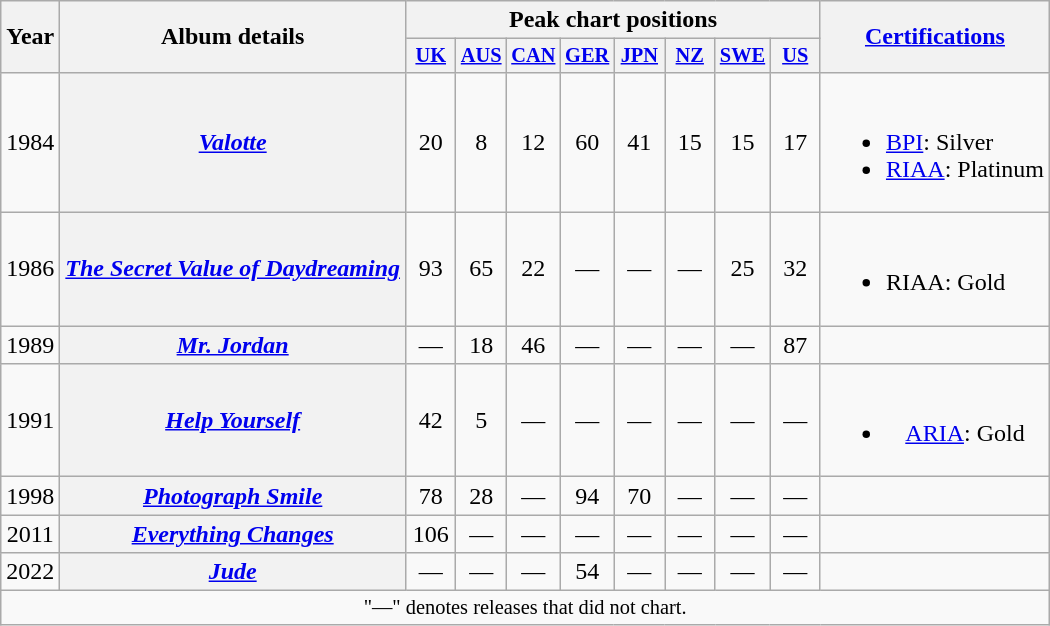<table class="wikitable plainrowheaders" style="text-align:center;">
<tr>
<th rowspan="2">Year</th>
<th rowspan="2">Album details</th>
<th scope="col" colspan="8">Peak chart positions</th>
<th rowspan="2"><a href='#'>Certifications</a></th>
</tr>
<tr>
<th scope="col" style="width:2em;font-size:85%;"><a href='#'>UK</a><br></th>
<th scope="col" style="width:2em;font-size:85%;"><a href='#'>AUS</a><br></th>
<th scope="col" style="width:2em;font-size:85%;"><a href='#'>CAN</a><br></th>
<th scope="col" style="width:2em;font-size:85%;"><a href='#'>GER</a><br></th>
<th scope="col" style="width:2em;font-size:85%;"><a href='#'>JPN</a><br></th>
<th scope="col" style="width:2em;font-size:85%;"><a href='#'>NZ</a><br></th>
<th scope="col" style="width:2em;font-size:85%;"><a href='#'>SWE</a><br></th>
<th scope="col" style="width:2em;font-size:85%;"><a href='#'>US</a><br></th>
</tr>
<tr>
<td>1984</td>
<th scope="row"><em><a href='#'>Valotte</a></em></th>
<td>20</td>
<td>8</td>
<td>12</td>
<td>60</td>
<td>41</td>
<td>15</td>
<td>15</td>
<td>17</td>
<td style="text-align:left;"><br><ul><li><a href='#'>BPI</a>: Silver</li><li><a href='#'>RIAA</a>: Platinum</li></ul></td>
</tr>
<tr>
<td>1986</td>
<th scope="row"><em><a href='#'>The Secret Value of Daydreaming</a></em></th>
<td>93</td>
<td>65</td>
<td>22</td>
<td>—</td>
<td>—</td>
<td>—</td>
<td>25</td>
<td>32</td>
<td style="text-align:left;"><br><ul><li>RIAA: Gold</li></ul></td>
</tr>
<tr>
<td>1989</td>
<th scope="row"><em><a href='#'>Mr. Jordan</a></em></th>
<td>—</td>
<td>18</td>
<td>46</td>
<td>—</td>
<td>—</td>
<td>—</td>
<td>—</td>
<td>87</td>
<td></td>
</tr>
<tr>
<td>1991</td>
<th scope="row"><em><a href='#'>Help Yourself</a></em></th>
<td>42</td>
<td>5</td>
<td>—</td>
<td>—</td>
<td>—</td>
<td>—</td>
<td>—</td>
<td>—</td>
<td><br><ul><li><a href='#'>ARIA</a>: Gold</li></ul></td>
</tr>
<tr>
<td>1998</td>
<th scope="row"><em><a href='#'>Photograph Smile</a></em></th>
<td>78</td>
<td>28</td>
<td>—</td>
<td>94</td>
<td>70</td>
<td>—</td>
<td>—</td>
<td>—</td>
<td></td>
</tr>
<tr>
<td>2011</td>
<th scope="row"><em><a href='#'>Everything Changes</a></em></th>
<td>106</td>
<td>—</td>
<td>—</td>
<td>—</td>
<td>—</td>
<td>—</td>
<td>—</td>
<td>—</td>
<td></td>
</tr>
<tr>
<td>2022</td>
<th scope="row"><em><a href='#'>Jude</a></em></th>
<td>—</td>
<td>—</td>
<td>—</td>
<td>54</td>
<td>—</td>
<td>—</td>
<td>—</td>
<td>—</td>
<td></td>
</tr>
<tr>
<td colspan="13" style="text-align:center; font-size:85%">"—" denotes releases that did not chart.</td>
</tr>
</table>
